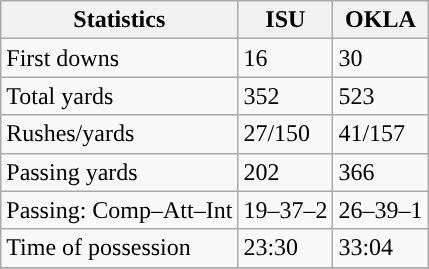<table class="wikitable" style="float: left;">
<tr>
<th>Statistics</th>
<th>ISU</th>
<th>OKLA</th>
</tr>
<tr>
<td>First downs</td>
<td>16</td>
<td>30</td>
</tr>
<tr>
<td>Total yards</td>
<td>352</td>
<td>523</td>
</tr>
<tr>
<td>Rushes/yards</td>
<td>27/150</td>
<td>41/157</td>
</tr>
<tr>
<td>Passing yards</td>
<td>202</td>
<td>366</td>
</tr>
<tr>
<td>Passing: Comp–Att–Int</td>
<td>19–37–2</td>
<td>26–39–1</td>
</tr>
<tr>
<td>Time of possession</td>
<td>23:30</td>
<td>33:04</td>
</tr>
<tr>
</tr>
</table>
